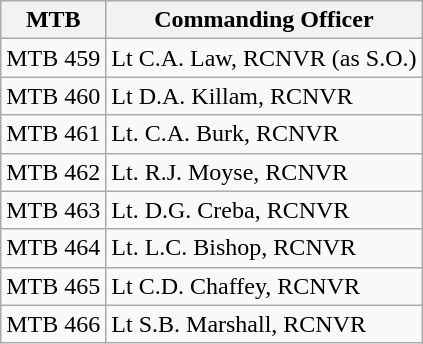<table class="wikitable">
<tr>
<th>MTB</th>
<th>Commanding Officer</th>
</tr>
<tr>
<td>MTB 459</td>
<td>Lt C.A. Law, RCNVR (as S.O.)</td>
</tr>
<tr>
<td>MTB 460</td>
<td>Lt D.A. Killam, RCNVR</td>
</tr>
<tr>
<td>MTB 461</td>
<td>Lt. C.A. Burk, RCNVR</td>
</tr>
<tr>
<td>MTB 462</td>
<td>Lt. R.J. Moyse, RCNVR</td>
</tr>
<tr>
<td>MTB 463</td>
<td>Lt. D.G. Creba, RCNVR</td>
</tr>
<tr>
<td>MTB 464</td>
<td>Lt. L.C. Bishop, RCNVR</td>
</tr>
<tr>
<td>MTB 465</td>
<td>Lt C.D. Chaffey, RCNVR</td>
</tr>
<tr>
<td>MTB 466</td>
<td>Lt S.B. Marshall, RCNVR</td>
</tr>
</table>
